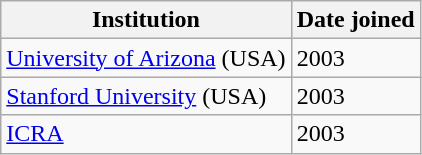<table class="wikitable">
<tr>
<th>Institution</th>
<th>Date joined</th>
</tr>
<tr>
<td><a href='#'>University of Arizona</a> (USA)</td>
<td>2003</td>
</tr>
<tr>
<td><a href='#'>Stanford University</a> (USA)</td>
<td>2003</td>
</tr>
<tr>
<td><a href='#'>ICRA</a></td>
<td>2003</td>
</tr>
</table>
